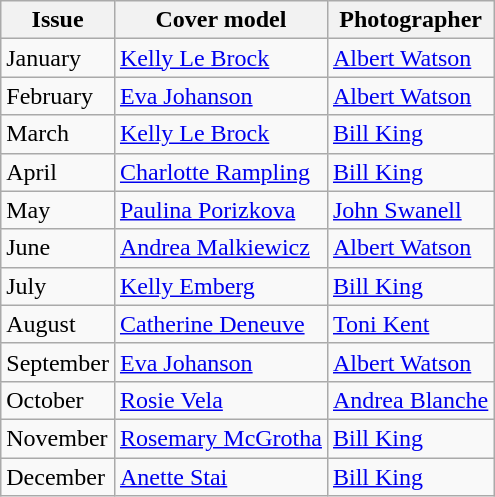<table class="sortable wikitable">
<tr>
<th>Issue</th>
<th>Cover model</th>
<th>Photographer</th>
</tr>
<tr>
<td>January</td>
<td><a href='#'>Kelly Le Brock</a></td>
<td><a href='#'>Albert Watson</a></td>
</tr>
<tr>
<td>February</td>
<td><a href='#'>Eva Johanson</a></td>
<td><a href='#'>Albert Watson</a></td>
</tr>
<tr>
<td>March</td>
<td><a href='#'>Kelly Le Brock</a></td>
<td><a href='#'>Bill King</a></td>
</tr>
<tr>
<td>April</td>
<td><a href='#'>Charlotte Rampling</a></td>
<td><a href='#'>Bill King</a></td>
</tr>
<tr>
<td>May</td>
<td><a href='#'>Paulina Porizkova</a></td>
<td><a href='#'>John Swanell</a></td>
</tr>
<tr>
<td>June</td>
<td><a href='#'>Andrea Malkiewicz</a></td>
<td><a href='#'>Albert Watson</a></td>
</tr>
<tr>
<td>July</td>
<td><a href='#'>Kelly Emberg</a></td>
<td><a href='#'>Bill King</a></td>
</tr>
<tr>
<td>August</td>
<td><a href='#'>Catherine Deneuve</a></td>
<td><a href='#'>Toni Kent</a></td>
</tr>
<tr>
<td>September</td>
<td><a href='#'>Eva Johanson</a></td>
<td><a href='#'>Albert Watson</a></td>
</tr>
<tr>
<td>October</td>
<td><a href='#'>Rosie Vela</a></td>
<td><a href='#'>Andrea Blanche</a></td>
</tr>
<tr>
<td>November</td>
<td><a href='#'>Rosemary McGrotha</a></td>
<td><a href='#'>Bill King</a></td>
</tr>
<tr>
<td>December</td>
<td><a href='#'>Anette Stai</a></td>
<td><a href='#'>Bill King</a></td>
</tr>
</table>
